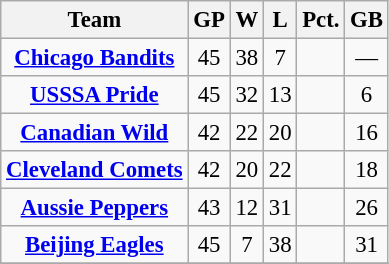<table class="wikitable sortable" style="font-size:95%; text-align:center;">
<tr>
<th>Team</th>
<th>GP</th>
<th>W</th>
<th>L</th>
<th>Pct.</th>
<th>GB</th>
</tr>
<tr>
<td><strong><a href='#'>Chicago Bandits</a></strong></td>
<td>45</td>
<td>38</td>
<td>7</td>
<td></td>
<td>—</td>
</tr>
<tr>
<td><strong><a href='#'>USSSA Pride</a></strong></td>
<td>45</td>
<td>32</td>
<td>13</td>
<td></td>
<td>6</td>
</tr>
<tr>
<td><strong><a href='#'>Canadian Wild</a></strong></td>
<td>42</td>
<td>22</td>
<td>20</td>
<td></td>
<td>16</td>
</tr>
<tr>
<td><strong><a href='#'>Cleveland Comets</a></strong></td>
<td>42</td>
<td>20</td>
<td>22</td>
<td></td>
<td>18</td>
</tr>
<tr>
<td><strong><a href='#'>Aussie Peppers</a></strong></td>
<td>43</td>
<td>12</td>
<td>31</td>
<td></td>
<td>26</td>
</tr>
<tr>
<td><strong><a href='#'>Beijing Eagles</a></strong></td>
<td>45</td>
<td>7</td>
<td>38</td>
<td></td>
<td>31</td>
</tr>
<tr>
</tr>
</table>
